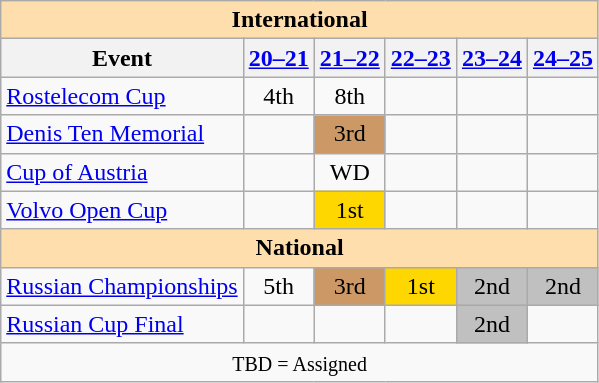<table class="wikitable" style="text-align:center">
<tr>
<th style="background-color: #ffdead; " colspan=6 align=center>International</th>
</tr>
<tr>
<th>Event</th>
<th><a href='#'>20–21</a></th>
<th><a href='#'>21–22</a></th>
<th><a href='#'>22–23</a></th>
<th><a href='#'>23–24</a></th>
<th><a href='#'>24–25</a></th>
</tr>
<tr>
<td align=left> <a href='#'>Rostelecom Cup</a></td>
<td>4th</td>
<td>8th</td>
<td></td>
<td></td>
<td></td>
</tr>
<tr>
<td align=left> <a href='#'>Denis Ten Memorial</a></td>
<td></td>
<td bgcolor=cc9966>3rd</td>
<td></td>
<td></td>
<td></td>
</tr>
<tr>
<td align=left> <a href='#'>Cup of Austria</a></td>
<td></td>
<td>WD</td>
<td></td>
<td></td>
<td></td>
</tr>
<tr>
<td align=left><a href='#'>Volvo Open Cup</a></td>
<td></td>
<td bgcolor=gold>1st</td>
<td></td>
<td></td>
<td></td>
</tr>
<tr>
<th style="background-color: #ffdead; " colspan=6 align=center>National</th>
</tr>
<tr>
<td align=left><a href='#'>Russian Championships</a></td>
<td>5th</td>
<td bgcolor=cc9966>3rd</td>
<td bgcolor=gold>1st</td>
<td bgcolor=silver>2nd</td>
<td bgcolor=silver>2nd</td>
</tr>
<tr>
<td align=left><a href='#'>Russian Cup Final</a></td>
<td></td>
<td></td>
<td></td>
<td bgcolor=silver>2nd</td>
<td></td>
</tr>
<tr>
<td colspan=6><small>TBD = Assigned</small></td>
</tr>
</table>
